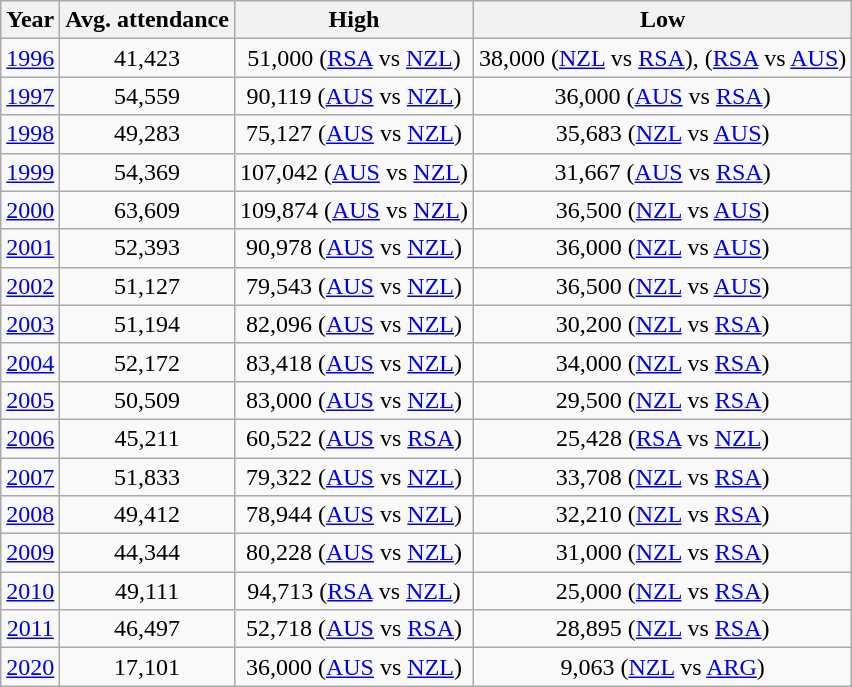<table class="wikitable sortable" style="text-align: center;">
<tr>
<th>Year</th>
<th>Avg. attendance</th>
<th>High</th>
<th>Low</th>
</tr>
<tr>
<td><a href='#'>1996</a></td>
<td>41,423</td>
<td>51,000 (<a href='#'>RSA</a> vs <a href='#'>NZL</a>)</td>
<td>38,000 (<a href='#'>NZL</a> vs <a href='#'>RSA</a>), (<a href='#'>RSA</a> vs <a href='#'>AUS</a>)</td>
</tr>
<tr>
<td><a href='#'>1997</a></td>
<td>54,559</td>
<td>90,119 (<a href='#'>AUS</a> vs <a href='#'>NZL</a>)</td>
<td>36,000 (<a href='#'>AUS</a> vs <a href='#'>RSA</a>)</td>
</tr>
<tr>
<td><a href='#'>1998</a></td>
<td>49,283</td>
<td>75,127 (<a href='#'>AUS</a> vs <a href='#'>NZL</a>)</td>
<td>35,683 (<a href='#'>NZL</a> vs <a href='#'>AUS</a>)</td>
</tr>
<tr>
<td><a href='#'>1999</a></td>
<td>54,369</td>
<td>107,042 (<a href='#'>AUS</a> vs <a href='#'>NZL</a>)</td>
<td>31,667 (<a href='#'>AUS</a> vs <a href='#'>RSA</a>)</td>
</tr>
<tr>
<td><a href='#'>2000</a></td>
<td>63,609</td>
<td>109,874 (<a href='#'>AUS</a> vs <a href='#'>NZL</a>)</td>
<td>36,500 (<a href='#'>NZL</a> vs <a href='#'>AUS</a>)</td>
</tr>
<tr>
<td><a href='#'>2001</a></td>
<td>52,393</td>
<td>90,978 (<a href='#'>AUS</a> vs <a href='#'>NZL</a>)</td>
<td>36,000 (<a href='#'>NZL</a> vs <a href='#'>AUS</a>)</td>
</tr>
<tr>
<td><a href='#'>2002</a></td>
<td>51,127</td>
<td>79,543 (<a href='#'>AUS</a> vs <a href='#'>NZL</a>)</td>
<td>36,500 (<a href='#'>NZL</a> vs <a href='#'>AUS</a>)</td>
</tr>
<tr>
<td><a href='#'>2003</a></td>
<td>51,194</td>
<td>82,096 (<a href='#'>AUS</a> vs <a href='#'>NZL</a>)</td>
<td>30,200 (<a href='#'>NZL</a> vs <a href='#'>RSA</a>)</td>
</tr>
<tr>
<td><a href='#'>2004</a></td>
<td>52,172</td>
<td>83,418 (<a href='#'>AUS</a> vs <a href='#'>NZL</a>)</td>
<td>34,000 (<a href='#'>NZL</a> vs <a href='#'>RSA</a>)</td>
</tr>
<tr>
<td><a href='#'>2005</a></td>
<td>50,509</td>
<td>83,000 (<a href='#'>AUS</a> vs <a href='#'>NZL</a>)</td>
<td>29,500 (<a href='#'>NZL</a> vs <a href='#'>RSA</a>)</td>
</tr>
<tr>
<td><a href='#'>2006</a></td>
<td>45,211</td>
<td>60,522 (<a href='#'>AUS</a> vs <a href='#'>RSA</a>)</td>
<td>25,428 (<a href='#'>RSA</a> vs <a href='#'>NZL</a>)</td>
</tr>
<tr>
<td><a href='#'>2007</a></td>
<td>51,833</td>
<td>79,322 (<a href='#'>AUS</a> vs <a href='#'>NZL</a>)</td>
<td>33,708 (<a href='#'>NZL</a> vs <a href='#'>RSA</a>)</td>
</tr>
<tr>
<td><a href='#'>2008</a></td>
<td>49,412</td>
<td>78,944 (<a href='#'>AUS</a> vs <a href='#'>NZL</a>)</td>
<td>32,210 (<a href='#'>NZL</a> vs <a href='#'>RSA</a>)</td>
</tr>
<tr>
<td><a href='#'>2009</a></td>
<td>44,344</td>
<td>80,228 (<a href='#'>AUS</a> vs <a href='#'>NZL</a>)</td>
<td>31,000 (<a href='#'>NZL</a> vs <a href='#'>RSA</a>)</td>
</tr>
<tr>
<td><a href='#'>2010</a></td>
<td>49,111</td>
<td>94,713 (<a href='#'>RSA</a> vs <a href='#'>NZL</a>)</td>
<td>25,000 (<a href='#'>NZL</a> vs <a href='#'>RSA</a>)</td>
</tr>
<tr>
<td><a href='#'>2011</a></td>
<td>46,497</td>
<td>52,718 (<a href='#'>AUS</a> vs <a href='#'>RSA</a>)</td>
<td>28,895 (<a href='#'>NZL</a> vs <a href='#'>RSA</a>)</td>
</tr>
<tr>
<td><a href='#'>2020</a></td>
<td>17,101</td>
<td>36,000 (<a href='#'>AUS</a> vs <a href='#'>NZL</a>)</td>
<td>9,063 (<a href='#'>NZL</a> vs <a href='#'>ARG</a>)</td>
</tr>
</table>
